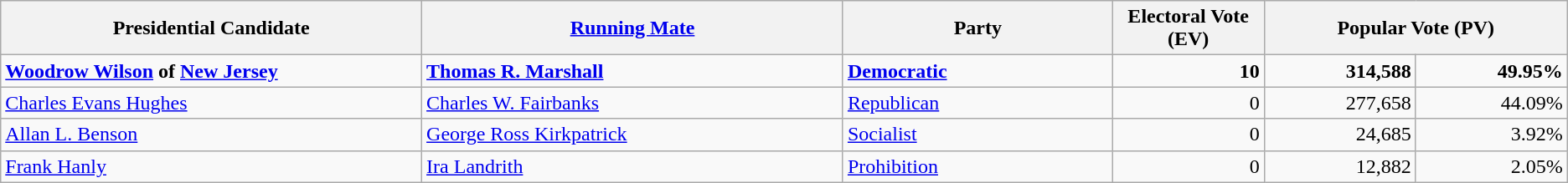<table class="wikitable">
<tr>
<th width="25%">Presidential Candidate</th>
<th width="25%"><a href='#'>Running Mate</a></th>
<th width="16%">Party</th>
<th width="9%">Electoral Vote (EV)</th>
<th colspan="2" width="18%">Popular Vote (PV)</th>
</tr>
<tr>
<td><strong><a href='#'>Woodrow Wilson</a> of <a href='#'>New Jersey</a></strong></td>
<td><strong><a href='#'>Thomas R. Marshall</a></strong></td>
<td><strong><a href='#'>Democratic</a></strong></td>
<td align="right"><strong>10</strong></td>
<td align="right"><strong>314,588</strong></td>
<td align="right"><strong>49.95%</strong></td>
</tr>
<tr>
<td><a href='#'>Charles Evans Hughes</a></td>
<td><a href='#'>Charles W. Fairbanks</a></td>
<td><a href='#'>Republican</a></td>
<td align="right">0</td>
<td align="right">277,658</td>
<td align="right">44.09%</td>
</tr>
<tr>
<td><a href='#'>Allan L. Benson</a></td>
<td><a href='#'>George Ross Kirkpatrick</a></td>
<td><a href='#'>Socialist</a></td>
<td align="right">0</td>
<td align="right">24,685</td>
<td align="right">3.92%</td>
</tr>
<tr>
<td><a href='#'>Frank Hanly</a></td>
<td><a href='#'>Ira Landrith</a></td>
<td><a href='#'>Prohibition</a></td>
<td align="right">0</td>
<td align="right">12,882</td>
<td align="right">2.05%</td>
</tr>
</table>
